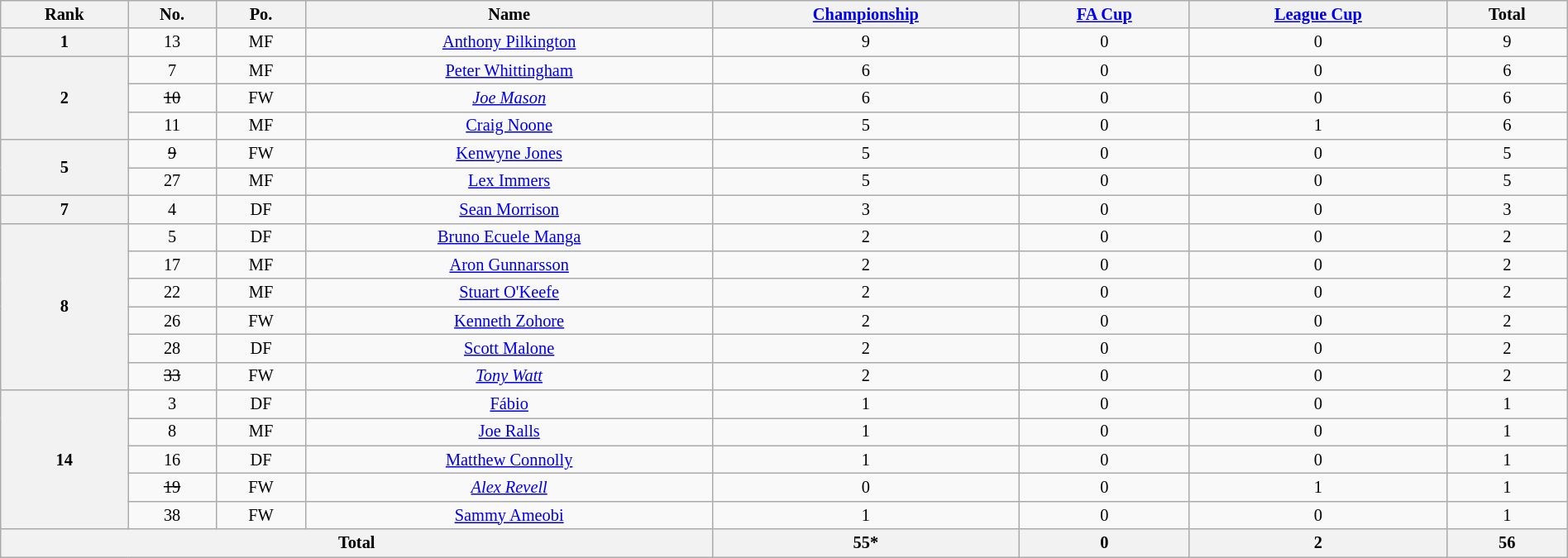<table class="wikitable" style="text-align:center; font-size:85%; width:100%;">
<tr>
<th>Rank</th>
<th>No.</th>
<th>Po.</th>
<th>Name</th>
<th><a href='#'>Championship</a></th>
<th><a href='#'>FA Cup</a></th>
<th><a href='#'>League Cup</a></th>
<th>Total</th>
</tr>
<tr>
<th rowspan=1>1</th>
<td>13</td>
<td>MF</td>
<td> <a href='#'>Anthony Pilkington</a></td>
<td>9</td>
<td>0</td>
<td>0</td>
<td>9</td>
</tr>
<tr>
<th rowspan=3>2</th>
<td>7</td>
<td>MF</td>
<td> <a href='#'>Peter Whittingham</a></td>
<td>6</td>
<td>0</td>
<td>0</td>
<td>6</td>
</tr>
<tr>
<td><s>10</s></td>
<td>FW</td>
<td> <em><a href='#'>Joe Mason</a></em></td>
<td>6</td>
<td>0</td>
<td>0</td>
<td>6</td>
</tr>
<tr>
<td>11</td>
<td>MF</td>
<td> <a href='#'>Craig Noone</a></td>
<td>5</td>
<td>0</td>
<td>1</td>
<td>6</td>
</tr>
<tr>
<th rowspan=2>5</th>
<td><s>9</s></td>
<td>FW</td>
<td> <a href='#'>Kenwyne Jones</a></td>
<td>5</td>
<td>0</td>
<td>0</td>
<td>5</td>
</tr>
<tr>
<td>27</td>
<td>MF</td>
<td> <a href='#'>Lex Immers</a></td>
<td>5</td>
<td>0</td>
<td>0</td>
<td>5</td>
</tr>
<tr>
<th rowspan=1>7</th>
<td>4</td>
<td>DF</td>
<td> <a href='#'>Sean Morrison</a></td>
<td>3</td>
<td>0</td>
<td>0</td>
<td>3</td>
</tr>
<tr>
<th rowspan=6>8</th>
<td>5</td>
<td>DF</td>
<td> <a href='#'>Bruno Ecuele Manga</a></td>
<td>2</td>
<td>0</td>
<td>0</td>
<td>2</td>
</tr>
<tr>
<td>17</td>
<td>MF</td>
<td> <a href='#'>Aron Gunnarsson</a></td>
<td>2</td>
<td>0</td>
<td>0</td>
<td>2</td>
</tr>
<tr>
<td>22</td>
<td>MF</td>
<td> <a href='#'>Stuart O'Keefe</a></td>
<td>2</td>
<td>0</td>
<td>0</td>
<td>2</td>
</tr>
<tr>
<td>26</td>
<td>FW</td>
<td> <a href='#'>Kenneth Zohore</a></td>
<td>2</td>
<td>0</td>
<td>0</td>
<td>2</td>
</tr>
<tr>
<td>28</td>
<td>DF</td>
<td> <a href='#'>Scott Malone</a></td>
<td>2</td>
<td>0</td>
<td>0</td>
<td>2</td>
</tr>
<tr>
<td><s>33</s></td>
<td>FW</td>
<td> <em><a href='#'>Tony Watt</a></em></td>
<td>2</td>
<td>0</td>
<td>0</td>
<td>2</td>
</tr>
<tr>
<th rowspan=5>14</th>
<td>3</td>
<td>DF</td>
<td> <a href='#'>Fábio</a></td>
<td>1</td>
<td>0</td>
<td>0</td>
<td>1</td>
</tr>
<tr>
<td>8</td>
<td>MF</td>
<td> <a href='#'>Joe Ralls</a></td>
<td>1</td>
<td>0</td>
<td>0</td>
<td>1</td>
</tr>
<tr>
<td>16</td>
<td>DF</td>
<td> <a href='#'>Matthew Connolly</a></td>
<td>1</td>
<td>0</td>
<td>0</td>
<td>1</td>
</tr>
<tr>
<td><s>19</s></td>
<td>FW</td>
<td> <em><a href='#'>Alex Revell</a></em></td>
<td>0</td>
<td>0</td>
<td>1</td>
<td>1</td>
</tr>
<tr>
<td>38</td>
<td>FW</td>
<td> <a href='#'>Sammy Ameobi</a></td>
<td>1</td>
<td>0</td>
<td>0</td>
<td>1</td>
</tr>
<tr>
<th colspan=4>Total</th>
<th>55*</th>
<th>0</th>
<th>2</th>
<th>56</th>
</tr>
</table>
